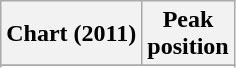<table class="wikitable sortable plainrowheaders" style="text-align:center">
<tr>
<th scope="col">Chart (2011)</th>
<th scope="col">Peak<br>position</th>
</tr>
<tr>
</tr>
<tr>
</tr>
<tr>
</tr>
</table>
